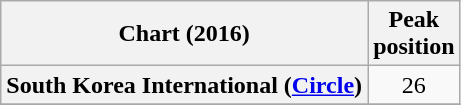<table class="wikitable sortable plainrowheaders" style="text-align:center">
<tr>
<th scope="col">Chart (2016)</th>
<th scope="col">Peak<br>position</th>
</tr>
<tr>
<th scope="row">South Korea International (<a href='#'>Circle</a>)</th>
<td>26</td>
</tr>
<tr>
</tr>
</table>
